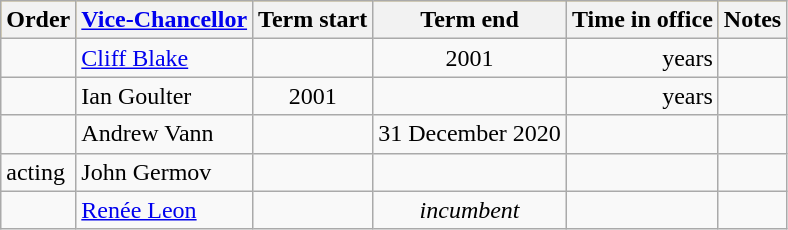<table class="wikitable">
<tr style="background:#fc3;">
<th>Order</th>
<th><a href='#'>Vice-Chancellor</a></th>
<th>Term start</th>
<th>Term end</th>
<th>Time in office</th>
<th>Notes</th>
</tr>
<tr>
<td align=center></td>
<td><a href='#'>Cliff Blake</a> </td>
<td align=center></td>
<td align=center>2001</td>
<td align=right> years</td>
<td></td>
</tr>
<tr>
<td align=center></td>
<td>Ian Goulter </td>
<td align="center">2001</td>
<td align=center></td>
<td align=right> years</td>
<td></td>
</tr>
<tr>
<td align=center></td>
<td>Andrew Vann</td>
<td align="center"></td>
<td align="center">31 December 2020</td>
<td align="right"></td>
<td></td>
</tr>
<tr>
<td>acting</td>
<td>John Germov</td>
<td align="center"></td>
<td align="center"></td>
<td align="right"></td>
<td></td>
</tr>
<tr>
<td align=center></td>
<td><a href='#'>Renée Leon</a></td>
<td align="center"></td>
<td align=center><em>incumbent</em></td>
<td align="right"></td>
<td></td>
</tr>
</table>
